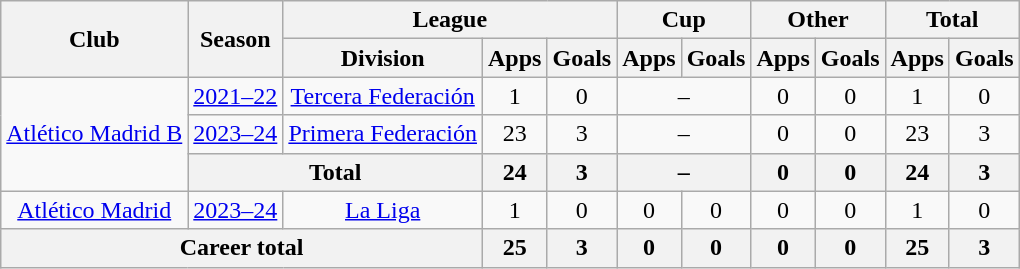<table class="wikitable" style="text-align:center">
<tr>
<th rowspan=2>Club</th>
<th rowspan=2>Season</th>
<th colspan=3>League</th>
<th colspan=2>Cup</th>
<th colspan=2>Other</th>
<th colspan=2>Total</th>
</tr>
<tr>
<th>Division</th>
<th>Apps</th>
<th>Goals</th>
<th>Apps</th>
<th>Goals</th>
<th>Apps</th>
<th>Goals</th>
<th>Apps</th>
<th>Goals</th>
</tr>
<tr>
<td rowspan=3><a href='#'>Atlético Madrid B</a></td>
<td><a href='#'>2021–22</a></td>
<td><a href='#'>Tercera Federación</a></td>
<td>1</td>
<td>0</td>
<td colspan=2>–</td>
<td>0</td>
<td>0</td>
<td>1</td>
<td>0</td>
</tr>
<tr>
<td><a href='#'>2023–24</a></td>
<td><a href='#'>Primera Federación</a></td>
<td>23</td>
<td>3</td>
<td colspan=2>–</td>
<td>0</td>
<td>0</td>
<td>23</td>
<td>3</td>
</tr>
<tr>
<th colspan=2>Total</th>
<th>24</th>
<th>3</th>
<th colspan=2>–</th>
<th>0</th>
<th>0</th>
<th>24</th>
<th>3</th>
</tr>
<tr>
<td><a href='#'>Atlético Madrid</a></td>
<td><a href='#'>2023–24</a></td>
<td><a href='#'>La Liga</a></td>
<td>1</td>
<td>0</td>
<td>0</td>
<td>0</td>
<td>0</td>
<td>0</td>
<td>1</td>
<td>0</td>
</tr>
<tr>
<th colspan=3>Career total</th>
<th>25</th>
<th>3</th>
<th>0</th>
<th>0</th>
<th>0</th>
<th>0</th>
<th>25</th>
<th>3</th>
</tr>
</table>
